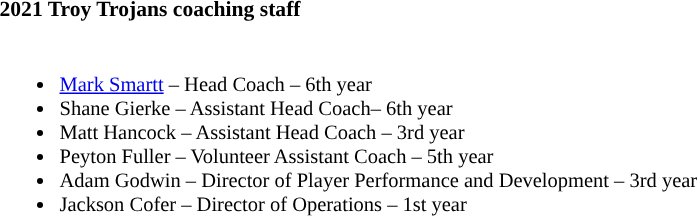<table class="toccolours" style="text-align: left; font-size:90%;">
<tr>
<th colspan="9">2021 Troy Trojans coaching staff</th>
</tr>
<tr>
<td style="font-size: 95%;" valign="top"><br><ul><li><a href='#'>Mark Smartt</a> – Head Coach – 6th year</li><li>Shane Gierke – Assistant Head Coach– 6th year</li><li>Matt Hancock – Assistant Head Coach – 3rd year</li><li>Peyton Fuller – Volunteer Assistant Coach – 5th year</li><li>Adam Godwin – Director of Player Performance and Development – 3rd year</li><li>Jackson Cofer – Director of Operations – 1st year</li></ul></td>
</tr>
</table>
